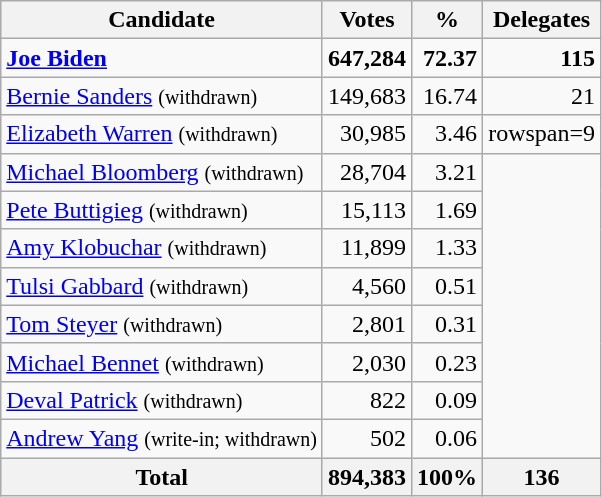<table class="wikitable sortable" style="text-align:right;">
<tr>
<th>Candidate</th>
<th>Votes</th>
<th>%</th>
<th>Delegates</th>
</tr>
<tr>
<td style="text-align:left;" data-sort-value="Biden, Joe"><strong><a href='#'>Joe Biden</a></strong></td>
<td><strong>647,284</strong></td>
<td><strong>72.37</strong></td>
<td><strong>115</strong></td>
</tr>
<tr>
<td style="text-align:left;" data-sort-value="Sanders, Bernie"><a href='#'>Bernie Sanders</a> <small>(withdrawn)</small></td>
<td>149,683</td>
<td>16.74</td>
<td>21</td>
</tr>
<tr>
<td style="text-align:left;" data-sort-value="Warren, Elizabeth"><a href='#'>Elizabeth Warren</a> <small>(withdrawn)</small></td>
<td>30,985</td>
<td>3.46</td>
<td>rowspan=9 </td>
</tr>
<tr>
<td style="text-align:left;" data-sort-value="Bloomberg, Michael"><a href='#'>Michael Bloomberg</a> <small>(withdrawn)</small></td>
<td>28,704</td>
<td>3.21</td>
</tr>
<tr>
<td style="text-align:left;" data-sort-value="Buttigieg, Pete"><a href='#'>Pete Buttigieg</a> <small>(withdrawn)</small></td>
<td>15,113</td>
<td>1.69</td>
</tr>
<tr>
<td style="text-align:left;" data-sort-value="Klobuchar, Amy"><a href='#'>Amy Klobuchar</a> <small>(withdrawn)</small></td>
<td>11,899</td>
<td>1.33</td>
</tr>
<tr>
<td style="text-align:left;" data-sort-value="Gabbard, Tulsi"><a href='#'>Tulsi Gabbard</a> <small>(withdrawn)</small></td>
<td>4,560</td>
<td>0.51</td>
</tr>
<tr>
<td style="text-align:left;" data-sort-value="Steyer, Tom"><a href='#'>Tom Steyer</a> <small>(withdrawn)</small></td>
<td>2,801</td>
<td>0.31</td>
</tr>
<tr>
<td style="text-align:left;" data-sort-value="Bennet, Michael"><a href='#'>Michael Bennet</a> <small>(withdrawn)</small></td>
<td>2,030</td>
<td>0.23</td>
</tr>
<tr>
<td style="text-align:left;" data-sort-value="Patrick, Deval"><a href='#'>Deval Patrick</a> <small>(withdrawn)</small></td>
<td>822</td>
<td>0.09</td>
</tr>
<tr>
<td style="text-align:left;" data-sort-value="Yang, Andrew"><a href='#'>Andrew Yang</a> <small>(write-in; withdrawn)</small></td>
<td>502</td>
<td>0.06</td>
</tr>
<tr>
<th>Total</th>
<th>894,383</th>
<th>100%</th>
<th>136</th>
</tr>
</table>
